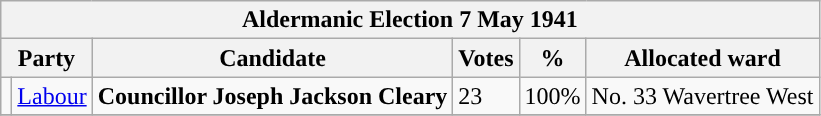<table class="wikitable">
<tr>
<th colspan="6"><strong>Aldermanic Election 7 May 1941</strong></th>
</tr>
<tr>
<th colspan="2">Party</th>
<th>Candidate</th>
<th>Votes</th>
<th>%</th>
<th>Allocated ward</th>
</tr>
<tr>
<td style="background-color:"></td>
<td><a href='#'>Labour</a></td>
<td><strong>Councillor Joseph Jackson Cleary</strong></td>
<td>23</td>
<td>100%</td>
<td>No. 33 Wavertree West</td>
</tr>
<tr>
</tr>
</table>
